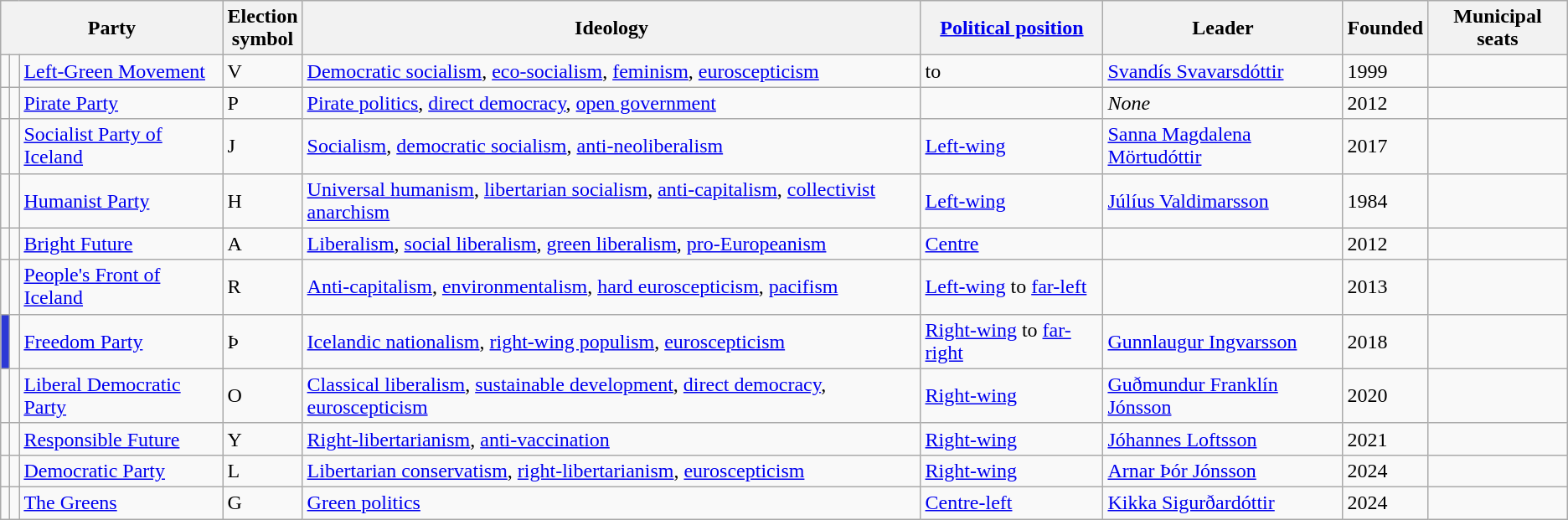<table class="wikitable sortable">
<tr>
<th colspan="3">Party</th>
<th>Election<br>symbol</th>
<th>Ideology</th>
<th><a href='#'>Political position</a></th>
<th>Leader</th>
<th>Founded</th>
<th>Municipal seats</th>
</tr>
<tr>
<td></td>
<td></td>
<td><a href='#'>Left-Green Movement</a><br><small></small></td>
<td>V</td>
<td><a href='#'>Democratic socialism</a>, <a href='#'>eco-socialism</a>, <a href='#'>feminism</a>, <a href='#'>euroscepticism</a></td>
<td> to </td>
<td><a href='#'>Svandís Svavarsdóttir</a></td>
<td>1999</td>
<td></td>
</tr>
<tr>
<td></td>
<td></td>
<td><a href='#'>Pirate Party</a><br><small></small></td>
<td>P</td>
<td><a href='#'>Pirate politics</a>, <a href='#'>direct democracy</a>, <a href='#'>open government</a></td>
<td></td>
<td><em>None</em></td>
<td>2012</td>
<td></td>
</tr>
<tr>
<td></td>
<td></td>
<td><a href='#'>Socialist Party of Iceland</a><br><small></small></td>
<td>J</td>
<td><a href='#'>Socialism</a>, <a href='#'>democratic socialism</a>, <a href='#'>anti-neoliberalism</a></td>
<td><a href='#'>Left-wing</a></td>
<td><a href='#'>Sanna Magdalena Mörtudóttir</a></td>
<td>2017</td>
<td></td>
</tr>
<tr>
<td></td>
<td></td>
<td><a href='#'>Humanist Party</a><br><small></small></td>
<td>H</td>
<td><a href='#'>Universal humanism</a>, <a href='#'>libertarian socialism</a>, <a href='#'>anti-capitalism</a>, <a href='#'>collectivist anarchism</a></td>
<td><a href='#'>Left-wing</a></td>
<td><a href='#'>Júlíus Valdimarsson</a></td>
<td>1984</td>
<td></td>
</tr>
<tr>
<td></td>
<td></td>
<td><a href='#'>Bright Future</a> <br><small></small></td>
<td>A</td>
<td><a href='#'>Liberalism</a>, <a href='#'>social liberalism</a>, <a href='#'>green liberalism</a>, <a href='#'>pro-Europeanism</a></td>
<td><a href='#'>Centre</a></td>
<td></td>
<td>2012</td>
<td></td>
</tr>
<tr>
<td></td>
<td></td>
<td><a href='#'>People's Front of Iceland</a><br><small></small></td>
<td>R</td>
<td><a href='#'>Anti-capitalism</a>, <a href='#'>environmentalism</a>, <a href='#'>hard euroscepticism</a>, <a href='#'>pacifism</a></td>
<td><a href='#'>Left-wing</a> to <a href='#'>far-left</a></td>
<td></td>
<td>2013</td>
<td></td>
</tr>
<tr>
<td bgcolor=#2c39d5></td>
<td></td>
<td><a href='#'>Freedom Party</a><br><small></small></td>
<td>Þ</td>
<td><a href='#'>Icelandic nationalism</a>, <a href='#'>right-wing populism</a>, <a href='#'>euroscepticism</a></td>
<td><a href='#'>Right-wing</a> to <a href='#'>far-right</a></td>
<td><a href='#'>Gunnlaugur Ingvarsson</a></td>
<td>2018</td>
<td></td>
</tr>
<tr>
<td></td>
<td></td>
<td><a href='#'>Liberal Democratic Party</a><br><small></small></td>
<td>O</td>
<td><a href='#'>Classical liberalism</a>, <a href='#'>sustainable development</a>, <a href='#'>direct democracy</a>, <a href='#'>euroscepticism</a></td>
<td><a href='#'>Right-wing</a></td>
<td><a href='#'>Guðmundur Franklín Jónsson</a></td>
<td>2020</td>
<td></td>
</tr>
<tr>
<td></td>
<td></td>
<td><a href='#'>Responsible Future</a> <br><small></small></td>
<td>Y</td>
<td><a href='#'>Right-libertarianism</a>, <a href='#'>anti-vaccination</a></td>
<td><a href='#'>Right-wing</a></td>
<td><a href='#'>Jóhannes Loftsson</a></td>
<td>2021</td>
<td></td>
</tr>
<tr>
<td></td>
<td></td>
<td><a href='#'>Democratic Party</a><br><small></small></td>
<td>L</td>
<td><a href='#'>Libertarian conservatism</a>, <a href='#'>right-libertarianism</a>, <a href='#'>euroscepticism</a></td>
<td><a href='#'>Right-wing</a></td>
<td><a href='#'>Arnar Þór Jónsson</a></td>
<td>2024</td>
<td></td>
</tr>
<tr>
<td></td>
<td></td>
<td><a href='#'>The Greens</a><br><small></small></td>
<td>G</td>
<td><a href='#'>Green politics</a></td>
<td><a href='#'>Centre-left</a></td>
<td><a href='#'>Kikka Sigurðardóttir</a></td>
<td>2024</td>
<td></td>
</tr>
</table>
